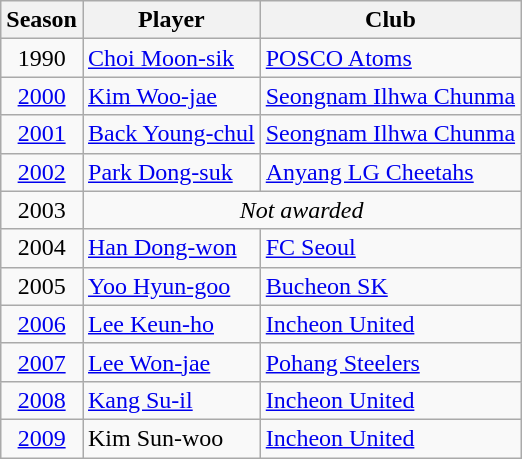<table class="wikitable">
<tr>
<th>Season</th>
<th>Player</th>
<th>Club</th>
</tr>
<tr>
<td align="center">1990</td>
<td> <a href='#'>Choi Moon-sik</a></td>
<td><a href='#'>POSCO Atoms</a></td>
</tr>
<tr>
<td align="center"><a href='#'>2000</a></td>
<td> <a href='#'>Kim Woo-jae</a></td>
<td><a href='#'>Seongnam Ilhwa Chunma</a></td>
</tr>
<tr>
<td align="center"><a href='#'>2001</a></td>
<td> <a href='#'>Back Young-chul</a></td>
<td><a href='#'>Seongnam Ilhwa Chunma</a></td>
</tr>
<tr>
<td align="center"><a href='#'>2002</a></td>
<td> <a href='#'>Park Dong-suk</a></td>
<td><a href='#'>Anyang LG Cheetahs</a></td>
</tr>
<tr>
<td align="center">2003</td>
<td colspan="2" align="center"><em>Not awarded</em></td>
</tr>
<tr>
<td align="center">2004</td>
<td> <a href='#'>Han Dong-won</a></td>
<td><a href='#'>FC Seoul</a></td>
</tr>
<tr>
<td align="center">2005</td>
<td> <a href='#'>Yoo Hyun-goo</a></td>
<td><a href='#'>Bucheon SK</a></td>
</tr>
<tr>
<td align="center"><a href='#'>2006</a></td>
<td> <a href='#'>Lee Keun-ho</a></td>
<td><a href='#'>Incheon United</a></td>
</tr>
<tr>
<td align="center"><a href='#'>2007</a></td>
<td> <a href='#'>Lee Won-jae</a></td>
<td><a href='#'>Pohang Steelers</a></td>
</tr>
<tr>
<td align="center"><a href='#'>2008</a></td>
<td> <a href='#'>Kang Su-il</a></td>
<td><a href='#'>Incheon United</a></td>
</tr>
<tr>
<td align="center"><a href='#'>2009</a></td>
<td> Kim Sun-woo</td>
<td><a href='#'>Incheon United</a></td>
</tr>
</table>
